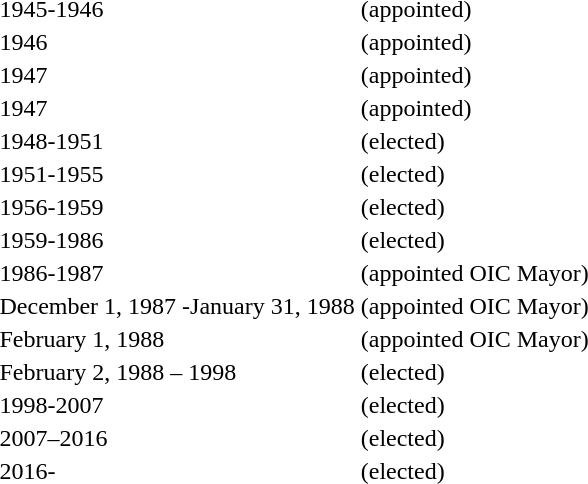<table>
<tr>
<td></td>
<td>1945-1946</td>
<td>(appointed)</td>
</tr>
<tr>
<td></td>
<td>1946</td>
<td>(appointed)</td>
</tr>
<tr>
<td></td>
<td>1947</td>
<td>(appointed)</td>
</tr>
<tr>
<td></td>
<td>1947</td>
<td>(appointed)</td>
</tr>
<tr>
<td></td>
<td>1948-1951</td>
<td>(elected)</td>
</tr>
<tr>
<td></td>
<td>1951-1955</td>
<td>(elected)</td>
</tr>
<tr>
<td></td>
<td>1956-1959</td>
<td>(elected)</td>
</tr>
<tr>
<td></td>
<td>1959-1986</td>
<td>(elected)</td>
</tr>
<tr>
<td></td>
<td>1986-1987</td>
<td>(appointed OIC Mayor)</td>
</tr>
<tr>
<td></td>
<td>December 1, 1987 -January 31, 1988</td>
<td>(appointed OIC Mayor)</td>
</tr>
<tr>
<td></td>
<td>February 1, 1988</td>
<td>(appointed OIC Mayor)</td>
</tr>
<tr>
<td></td>
<td>February 2, 1988 – 1998</td>
<td>(elected)</td>
</tr>
<tr>
<td></td>
<td>1998-2007</td>
<td>(elected)</td>
</tr>
<tr>
<td></td>
<td>2007–2016</td>
<td>(elected)</td>
</tr>
<tr>
<td></td>
<td>2016-</td>
<td>(elected)</td>
</tr>
</table>
